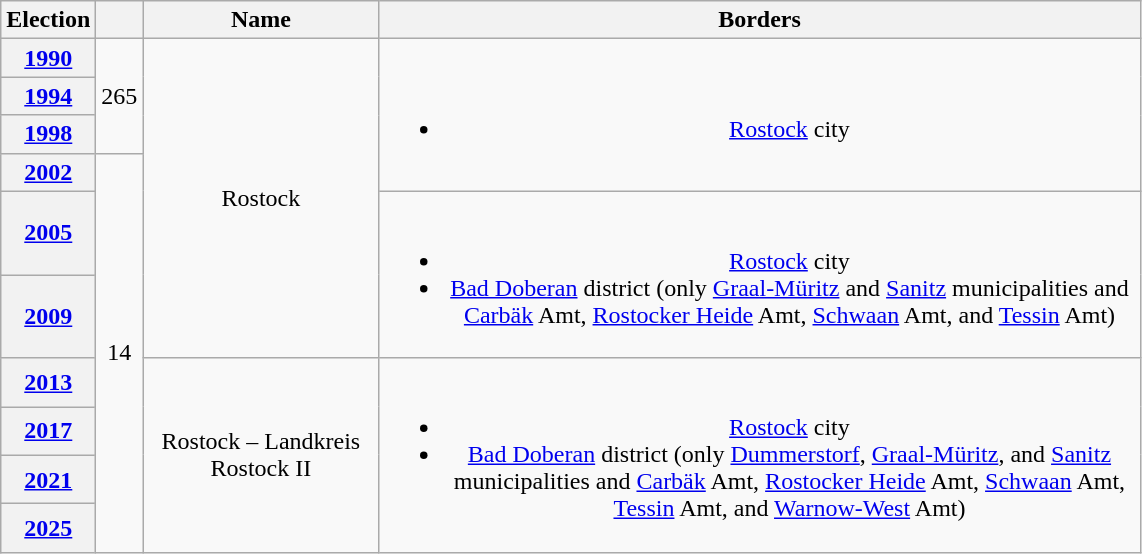<table class=wikitable style="text-align:center">
<tr>
<th>Election</th>
<th></th>
<th width=150px>Name</th>
<th width=500px>Borders</th>
</tr>
<tr>
<th><a href='#'>1990</a></th>
<td rowspan=3>265</td>
<td rowspan=6>Rostock</td>
<td rowspan=4><br><ul><li><a href='#'>Rostock</a> city</li></ul></td>
</tr>
<tr>
<th><a href='#'>1994</a></th>
</tr>
<tr>
<th><a href='#'>1998</a></th>
</tr>
<tr>
<th><a href='#'>2002</a></th>
<td rowspan=7>14</td>
</tr>
<tr>
<th><a href='#'>2005</a></th>
<td rowspan=2><br><ul><li><a href='#'>Rostock</a> city</li><li><a href='#'>Bad Doberan</a> district (only <a href='#'>Graal-Müritz</a> and <a href='#'>Sanitz</a> municipalities and <a href='#'>Carbäk</a> Amt, <a href='#'>Rostocker Heide</a> Amt, <a href='#'>Schwaan</a> Amt, and <a href='#'>Tessin</a> Amt)</li></ul></td>
</tr>
<tr>
<th><a href='#'>2009</a></th>
</tr>
<tr>
<th><a href='#'>2013</a></th>
<td rowspan=4>Rostock – Landkreis Rostock II</td>
<td rowspan=4><br><ul><li><a href='#'>Rostock</a> city</li><li><a href='#'>Bad Doberan</a> district (only <a href='#'>Dummerstorf</a>, <a href='#'>Graal-Müritz</a>, and <a href='#'>Sanitz</a> municipalities and <a href='#'>Carbäk</a> Amt, <a href='#'>Rostocker Heide</a> Amt, <a href='#'>Schwaan</a> Amt, <a href='#'>Tessin</a> Amt, and <a href='#'>Warnow-West</a> Amt)</li></ul></td>
</tr>
<tr>
<th><a href='#'>2017</a></th>
</tr>
<tr>
<th><a href='#'>2021</a></th>
</tr>
<tr>
<th><a href='#'>2025</a></th>
</tr>
</table>
